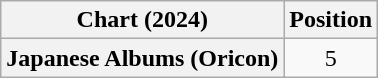<table class="wikitable plainrowheaders" style="text-align:center">
<tr>
<th scope="col">Chart (2024)</th>
<th scope="col">Position</th>
</tr>
<tr>
<th scope="row">Japanese Albums (Oricon)</th>
<td>5</td>
</tr>
</table>
